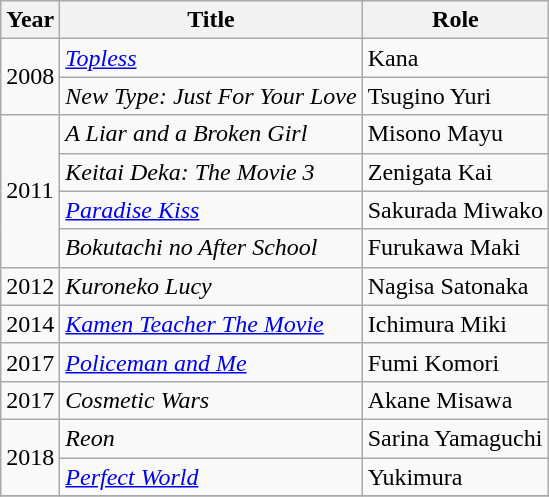<table class="wikitable">
<tr>
<th>Year</th>
<th>Title</th>
<th>Role</th>
</tr>
<tr>
<td rowspan=2>2008</td>
<td><em><a href='#'>Topless</a></em></td>
<td>Kana</td>
</tr>
<tr>
<td><em>New Type: Just For Your Love</em></td>
<td>Tsugino Yuri</td>
</tr>
<tr>
<td rowspan=4>2011</td>
<td><em>A Liar and a Broken Girl</em></td>
<td>Misono Mayu</td>
</tr>
<tr>
<td><em>Keitai Deka: The Movie 3</em></td>
<td>Zenigata Kai</td>
</tr>
<tr>
<td><em><a href='#'>Paradise Kiss</a></em></td>
<td>Sakurada Miwako</td>
</tr>
<tr>
<td><em>Bokutachi no After School</em></td>
<td>Furukawa Maki</td>
</tr>
<tr>
<td>2012</td>
<td><em>Kuroneko Lucy</em></td>
<td>Nagisa Satonaka</td>
</tr>
<tr>
<td>2014</td>
<td><em><a href='#'>Kamen Teacher The Movie</a></em></td>
<td>Ichimura Miki</td>
</tr>
<tr>
<td>2017</td>
<td><em><a href='#'>Policeman and Me</a></em></td>
<td>Fumi Komori</td>
</tr>
<tr>
<td>2017</td>
<td><em>Cosmetic Wars</em></td>
<td>Akane Misawa</td>
</tr>
<tr>
<td rowspan=2>2018</td>
<td><em>Reon</em></td>
<td>Sarina Yamaguchi</td>
</tr>
<tr>
<td><em><a href='#'>Perfect World</a></em></td>
<td>Yukimura</td>
</tr>
<tr>
</tr>
</table>
